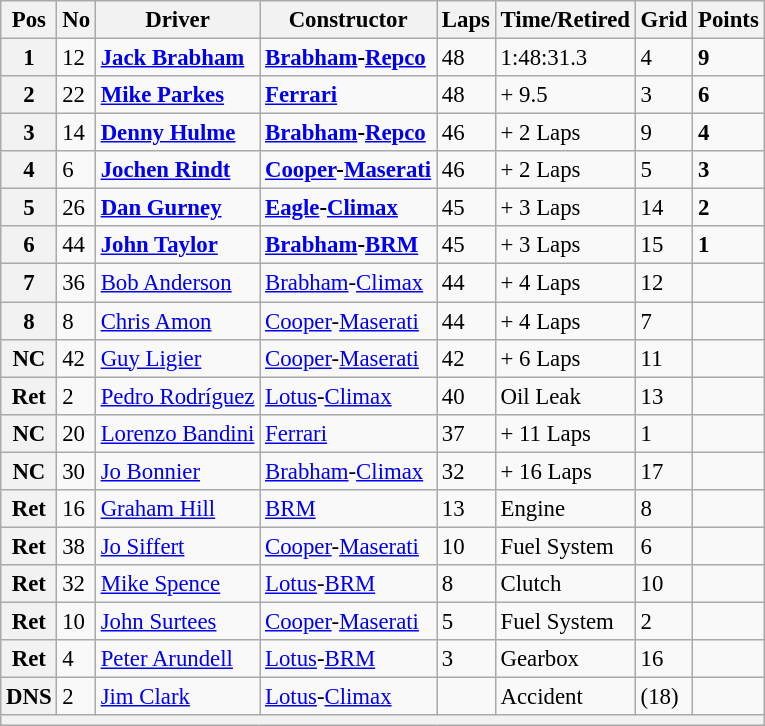<table class="wikitable" style="font-size: 95%">
<tr>
<th>Pos</th>
<th>No</th>
<th>Driver</th>
<th>Constructor</th>
<th>Laps</th>
<th>Time/Retired</th>
<th>Grid</th>
<th>Points</th>
</tr>
<tr>
<th>1</th>
<td>12</td>
<td> <strong><a href='#'>Jack Brabham</a></strong></td>
<td><strong><a href='#'>Brabham</a>-<a href='#'>Repco</a></strong></td>
<td>48</td>
<td>1:48:31.3</td>
<td>4</td>
<td><strong>9</strong></td>
</tr>
<tr>
<th>2</th>
<td>22</td>
<td> <strong><a href='#'>Mike Parkes</a></strong></td>
<td><strong><a href='#'>Ferrari</a></strong></td>
<td>48</td>
<td>+ 9.5</td>
<td>3</td>
<td><strong>6</strong></td>
</tr>
<tr>
<th>3</th>
<td>14</td>
<td> <strong><a href='#'>Denny Hulme</a></strong></td>
<td><strong><a href='#'>Brabham</a>-<a href='#'>Repco</a></strong></td>
<td>46</td>
<td>+ 2 Laps</td>
<td>9</td>
<td><strong>4</strong></td>
</tr>
<tr>
<th>4</th>
<td>6</td>
<td> <strong><a href='#'>Jochen Rindt</a></strong></td>
<td><strong><a href='#'>Cooper</a>-<a href='#'>Maserati</a></strong></td>
<td>46</td>
<td>+ 2 Laps</td>
<td>5</td>
<td><strong>3</strong></td>
</tr>
<tr>
<th>5</th>
<td>26</td>
<td> <strong><a href='#'>Dan Gurney</a></strong></td>
<td><strong><a href='#'>Eagle</a>-<a href='#'>Climax</a></strong></td>
<td>45</td>
<td>+ 3 Laps</td>
<td>14</td>
<td><strong>2</strong></td>
</tr>
<tr>
<th>6</th>
<td>44</td>
<td> <strong><a href='#'>John Taylor</a></strong></td>
<td><strong><a href='#'>Brabham</a>-<a href='#'>BRM</a></strong></td>
<td>45</td>
<td>+ 3 Laps</td>
<td>15</td>
<td><strong>1</strong></td>
</tr>
<tr>
<th>7</th>
<td>36</td>
<td> <a href='#'>Bob Anderson</a></td>
<td><a href='#'>Brabham</a>-<a href='#'>Climax</a></td>
<td>44</td>
<td>+ 4 Laps</td>
<td>12</td>
<td></td>
</tr>
<tr>
<th>8</th>
<td>8</td>
<td> <a href='#'>Chris Amon</a></td>
<td><a href='#'>Cooper</a>-<a href='#'>Maserati</a></td>
<td>44</td>
<td>+ 4 Laps</td>
<td>7</td>
<td></td>
</tr>
<tr>
<th>NC</th>
<td>42</td>
<td> <a href='#'>Guy Ligier</a></td>
<td><a href='#'>Cooper</a>-<a href='#'>Maserati</a></td>
<td>42</td>
<td>+ 6 Laps</td>
<td>11</td>
<td></td>
</tr>
<tr>
<th>Ret</th>
<td>2</td>
<td> <a href='#'>Pedro Rodríguez</a></td>
<td><a href='#'>Lotus</a>-<a href='#'>Climax</a></td>
<td>40</td>
<td>Oil Leak</td>
<td>13</td>
<td></td>
</tr>
<tr>
<th>NC</th>
<td>20</td>
<td> <a href='#'>Lorenzo Bandini</a></td>
<td><a href='#'>Ferrari</a></td>
<td>37</td>
<td>+ 11 Laps</td>
<td>1</td>
<td></td>
</tr>
<tr>
<th>NC</th>
<td>30</td>
<td> <a href='#'>Jo Bonnier</a></td>
<td><a href='#'>Brabham</a>-<a href='#'>Climax</a></td>
<td>32</td>
<td>+ 16 Laps</td>
<td>17</td>
<td></td>
</tr>
<tr>
<th>Ret</th>
<td>16</td>
<td> <a href='#'>Graham Hill</a></td>
<td><a href='#'>BRM</a></td>
<td>13</td>
<td>Engine</td>
<td>8</td>
<td></td>
</tr>
<tr>
<th>Ret</th>
<td>38</td>
<td> <a href='#'>Jo Siffert</a></td>
<td><a href='#'>Cooper</a>-<a href='#'>Maserati</a></td>
<td>10</td>
<td>Fuel System</td>
<td>6</td>
<td></td>
</tr>
<tr>
<th>Ret</th>
<td>32</td>
<td> <a href='#'>Mike Spence</a></td>
<td><a href='#'>Lotus</a>-<a href='#'>BRM</a></td>
<td>8</td>
<td>Clutch</td>
<td>10</td>
<td></td>
</tr>
<tr>
<th>Ret</th>
<td>10</td>
<td> <a href='#'>John Surtees</a></td>
<td><a href='#'>Cooper</a>-<a href='#'>Maserati</a></td>
<td>5</td>
<td>Fuel System</td>
<td>2</td>
<td></td>
</tr>
<tr>
<th>Ret</th>
<td>4</td>
<td> <a href='#'>Peter Arundell</a></td>
<td><a href='#'>Lotus</a>-<a href='#'>BRM</a></td>
<td>3</td>
<td>Gearbox</td>
<td>16</td>
<td></td>
</tr>
<tr>
<th>DNS</th>
<td>2</td>
<td> <a href='#'>Jim Clark</a></td>
<td><a href='#'>Lotus</a>-<a href='#'>Climax</a></td>
<td></td>
<td>Accident</td>
<td>(18)</td>
<td></td>
</tr>
<tr>
<th colspan="8"></th>
</tr>
</table>
